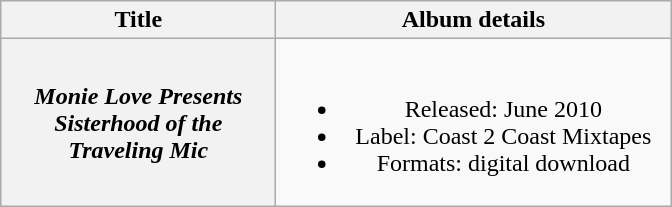<table class="wikitable plainrowheaders" style="text-align:center;">
<tr>
<th scope="col" style="width:11em;">Title</th>
<th scope="col" style="width:16em;">Album details</th>
</tr>
<tr>
<th scope="row"><em>Monie Love Presents Sisterhood of the Traveling Mic</em></th>
<td><br><ul><li>Released: June 2010</li><li>Label: Coast 2 Coast Mixtapes</li><li>Formats: digital download</li></ul></td>
</tr>
</table>
